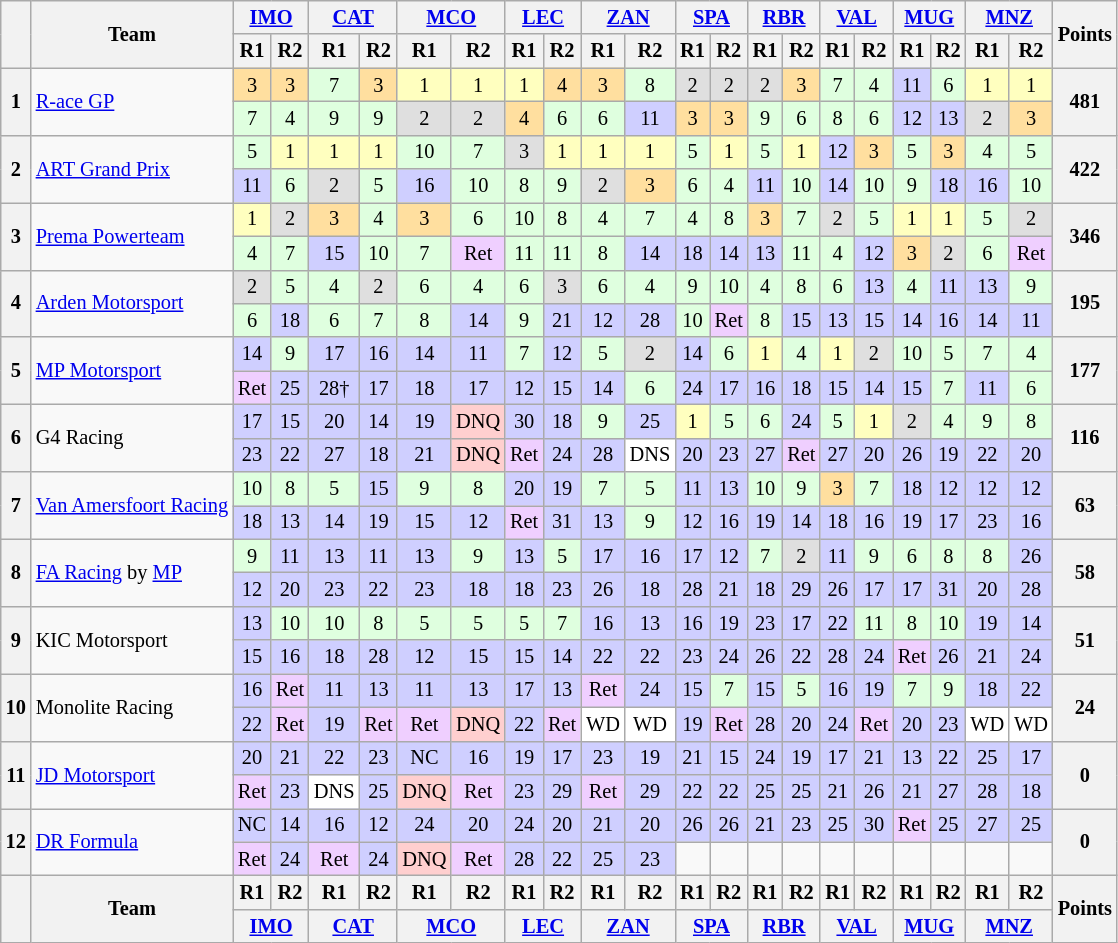<table class="wikitable" style="font-size:85%; text-align:center">
<tr>
<th rowspan="2" valign="middle"></th>
<th rowspan="2" valign="middle">Team</th>
<th colspan="2"><a href='#'>IMO</a><br></th>
<th colspan="2"><a href='#'>CAT</a><br></th>
<th colspan="2"><a href='#'>MCO</a><br></th>
<th colspan="2"><a href='#'>LEC</a><br></th>
<th colspan="2"><a href='#'>ZAN</a><br></th>
<th colspan="2"><a href='#'>SPA</a><br></th>
<th colspan="2"><a href='#'>RBR</a><br></th>
<th colspan="2"><a href='#'>VAL</a><br></th>
<th colspan="2"><a href='#'>MUG</a><br></th>
<th colspan="2"><a href='#'>MNZ</a><br></th>
<th rowspan="2" valign="middle">Points</th>
</tr>
<tr>
<th>R1</th>
<th>R2</th>
<th>R1</th>
<th>R2</th>
<th>R1</th>
<th>R2</th>
<th>R1</th>
<th>R2</th>
<th>R1</th>
<th>R2</th>
<th>R1</th>
<th>R2</th>
<th>R1</th>
<th>R2</th>
<th>R1</th>
<th>R2</th>
<th>R1</th>
<th>R2</th>
<th>R1</th>
<th>R2</th>
</tr>
<tr>
<th rowspan="2">1</th>
<td rowspan="2" align="left"> <a href='#'>R-ace GP</a></td>
<td style="background:#FFDF9F;">3</td>
<td style="background:#FFDF9F;">3</td>
<td style="background:#dfffdf;">7</td>
<td style="background:#FFDF9F;">3</td>
<td style="background:#ffffbf;">1</td>
<td style="background:#ffffbf;">1</td>
<td style="background:#FFFFBF;">1</td>
<td style="background:#ffdf9f;">4</td>
<td style="background:#FFDF9F;">3</td>
<td style="background:#dfffdf;">8</td>
<td style="background:#dfdfdf;">2</td>
<td style="background:#dfdfdf;">2</td>
<td style="background:#dfdfdf;">2</td>
<td style="background:#FFDF9F;">3</td>
<td style="background:#dfffdf;">7</td>
<td style="background:#dfffdf;">4</td>
<td style="background:#cfcfff;">11</td>
<td style="background:#dfffdf;">6</td>
<td style="background:#FFFFBF;">1</td>
<td style="background:#FFFFBF;">1</td>
<th rowspan="2">481</th>
</tr>
<tr>
<td style="background:#DFFFDF;">7</td>
<td style="background:#DFFFDF;">4</td>
<td style="background:#dfffdf;">9</td>
<td style="background:#dfffdf;">9</td>
<td style="background:#dfdfdf;">2</td>
<td style="background:#dfdfdf;">2</td>
<td style="background:#FFDF9F;">4</td>
<td style="background:#dfffdf;">6</td>
<td style="background:#dfffdf;">6</td>
<td style="background:#cfcfff;">11</td>
<td style="background:#FFDF9F;">3</td>
<td style="background:#FFDF9F;">3</td>
<td style="background:#dfffdf;">9</td>
<td style="background:#dfffdf;">6</td>
<td style="background:#dfffdf;">8</td>
<td style="background:#dfffdf;">6</td>
<td style="background:#cfcfff;">12</td>
<td style="background:#cfcfff;">13</td>
<td style="background:#dfdfdf;">2</td>
<td style="background:#FFDF9F;">3</td>
</tr>
<tr>
<th rowspan="2">2</th>
<td rowspan="2" align="left"> <a href='#'>ART Grand Prix</a></td>
<td style="background:#DFFFDF;">5</td>
<td style="background:#FFFFBF;">1</td>
<td style="background:#ffffbf;">1</td>
<td style="background:#ffffbf;">1</td>
<td style="background:#DFFFDF;">10</td>
<td style="background:#DFFFDF;">7</td>
<td style="background:#DFDFDF;">3</td>
<td style="background:#ffffbf;">1</td>
<td style="background:#ffffbf;">1</td>
<td style="background:#ffffbf;">1</td>
<td style="background:#DFFFDF;">5</td>
<td style="background:#ffffbf;">1</td>
<td style="background:#DFFFDF;">5</td>
<td style="background:#ffffbf;">1</td>
<td style="background:#cfcfff;">12</td>
<td style="background:#FFDF9F;">3</td>
<td style="background:#DFFFDF;">5</td>
<td style="background:#FFDF9F;">3</td>
<td style="background:#DFFFDF;">4</td>
<td style="background:#DFFFDF;">5</td>
<th rowspan="2">422</th>
</tr>
<tr>
<td style="background:#CFCFFF;">11</td>
<td style="background:#DFFFDF;">6</td>
<td style="background:#dfdfdf;">2</td>
<td style="background:#DFFFDF;">5</td>
<td style="background:#CFCFFF;">16</td>
<td style="background:#DFFFDF;">10</td>
<td style="background:#DFFFDF;">8</td>
<td style="background:#dfffdf;">9</td>
<td style="background:#dfdfdf;">2</td>
<td style="background:#ffdf9f;">3</td>
<td style="background:#DFFFDF;">6</td>
<td style="background:#DFFFDF;">4</td>
<td style="background:#CFCFFF;">11</td>
<td style="background:#DFFFDF;">10</td>
<td style="background:#cfcfff;">14</td>
<td style="background:#dfffdf;">10</td>
<td style="background:#DFFFDF;">9</td>
<td style="background:#cfcfff;">18</td>
<td style="background:#CFCFFF;">16</td>
<td style="background:#dfffdf;">10</td>
</tr>
<tr>
<th rowspan="2">3</th>
<td rowspan="2" align="left"> <a href='#'>Prema Powerteam</a></td>
<td style="background:#ffffbf;">1</td>
<td style="background:#dfdfdf;">2</td>
<td style="background:#ffdf9f;">3</td>
<td style="background:#DFFFDF;">4</td>
<td style="background:#ffdf9f;">3</td>
<td style="background:#DFFFDF;">6</td>
<td style="background:#DFFFDF;">10</td>
<td style="background:#dfffdf;">8</td>
<td style="background:#dfffdf;">4</td>
<td style="background:#dfffdf;">7</td>
<td style="background:#dfffdf;">4</td>
<td style="background:#DFFFDF;">8</td>
<td style="background:#ffdf9f;">3</td>
<td style="background:#DFFFDF;">7</td>
<td style="background:#dfdfdf;">2</td>
<td style="background:#DFFFDF;">5</td>
<td style="background:#ffffbf;">1</td>
<td style="background:#ffffbf;">1</td>
<td style="background:#DFFFDF;">5</td>
<td style="background:#dfdfdf;">2</td>
<th rowspan="2">346</th>
</tr>
<tr>
<td style="background:#dfffdf;">4</td>
<td style="background:#dfffdf;">7</td>
<td style="background:#cfcfff;">15</td>
<td style="background:#DFFFDF;">10</td>
<td style="background:#dfffdf;">7</td>
<td style="background:#EFCFFF;">Ret</td>
<td style="background:#DFFFDF;">11</td>
<td style="background:#dfffdf;">11</td>
<td style="background:#dfffdf;">8</td>
<td style="background:#cfcfff;">14</td>
<td style="background:#cfcfff;">18</td>
<td style="background:#cfcfff;">14</td>
<td style="background:#cfcfff;">13</td>
<td style="background:#dfffdf;">11</td>
<td style="background:#dfffdf;">4</td>
<td style="background:#cfcfff;">12</td>
<td style="background:#ffdf9f;">3</td>
<td style="background:#dfdfdf;">2</td>
<td style="background:#DFFFDF;">6</td>
<td style="background:#EFCFFF;">Ret</td>
</tr>
<tr>
<th rowspan="2">4</th>
<td rowspan="2" align="left"> <a href='#'>Arden Motorsport</a></td>
<td style="background:#dfdfdf;">2</td>
<td style="background:#dfffdf;">5</td>
<td style="background:#dfffdf;">4</td>
<td style="background:#dfdfdf;">2</td>
<td style="background:#dfffdf;">6</td>
<td style="background:#dfffdf;">4</td>
<td style="background:#dfffdf;">6</td>
<td style="background:#dfdfdf;">3</td>
<td style="background:#dfffdf;">6</td>
<td style="background:#dfffdf;">4</td>
<td style="background:#dfffdf;">9</td>
<td style="background:#dfffdf;">10</td>
<td style="background:#dfffdf;">4</td>
<td style="background:#dfffdf;">8</td>
<td style="background:#dfffdf;">6</td>
<td style="background:#cfcfff;">13</td>
<td style="background:#dfffdf;">4</td>
<td style="background:#cfcfff;">11</td>
<td style="background:#cfcfff;">13</td>
<td style="background:#dfffdf;">9</td>
<th rowspan="2">195</th>
</tr>
<tr>
<td style="background:#dfffdf;">6</td>
<td style="background:#CFCFFF;">18</td>
<td style="background:#dfffdf;">6</td>
<td style="background:#dfffdf;">7</td>
<td style="background:#dfffdf;">8</td>
<td style="background:#CFCFFF;">14</td>
<td style="background:#dfffdf;">9</td>
<td style="background:#cfcfff;">21</td>
<td style="background:#CFCFFF;">12</td>
<td style="background:#cfcfff;">28</td>
<td style="background:#dfffdf;">10</td>
<td style="background:#EFCFFF;">Ret</td>
<td style="background:#dfffdf;">8</td>
<td style="background:#CFCFFF;">15</td>
<td style="background:#CFCFFF;">13</td>
<td style="background:#cfcfff;">15</td>
<td style="background:#cfcfff;">14</td>
<td style="background:#cfcfff;">16</td>
<td style="background:#cfcfff;">14</td>
<td style="background:#cfcfff;">11</td>
</tr>
<tr>
<th rowspan="2">5</th>
<td rowspan="2" align="left"> <a href='#'>MP Motorsport</a></td>
<td style="background:#CFCFFF;">14</td>
<td style="background:#dfffdf;">9</td>
<td style="background:#cfcfff;">17</td>
<td style="background:#CFCFFF;">16</td>
<td style="background:#cfcfff;">14</td>
<td style="background:#cfcfff;">11</td>
<td style="background:#dfffdf;">7</td>
<td style="background:#cfcfff;">12</td>
<td style="background:#dfffdf;">5</td>
<td style="background:#dfdfdf;">2</td>
<td style="background:#cfcfff;">14</td>
<td style="background:#dfffdf;">6</td>
<td style="background:#ffffbf;">1</td>
<td style="background:#dfffdf;">4</td>
<td style="background:#ffffbf;">1</td>
<td style="background:#dfdfdf;">2</td>
<td style="background:#dfffdf;">10</td>
<td style="background:#dfffdf;">5</td>
<td style="background:#dfffdf;">7</td>
<td style="background:#dfffdf;">4</td>
<th rowspan="2">177</th>
</tr>
<tr>
<td style="background:#EFCFFF;">Ret</td>
<td style="background:#CFCFFF;">25</td>
<td style="background:#cfcfff;">28†</td>
<td style="background:#CFCFFF;">17</td>
<td style="background:#cfcfff;">18</td>
<td style="background:#cfcfff;">17</td>
<td style="background:#cfcfff;">12</td>
<td style="background:#cfcfff;">15</td>
<td style="background:#cfcfff;">14</td>
<td style="background:#dfffdf;">6</td>
<td style="background:#cfcfff;">24</td>
<td style="background:#cfcfff;">17</td>
<td style="background:#cfcfff;">16</td>
<td style="background:#cfcfff;">18</td>
<td style="background:#cfcfff;">15</td>
<td style="background:#cfcfff;">14</td>
<td style="background:#cfcfff;">15</td>
<td style="background:#dfffdf;">7</td>
<td style="background:#cfcfff;">11</td>
<td style="background:#dfffdf;">6</td>
</tr>
<tr>
<th rowspan="2">6</th>
<td rowspan="2" align="left"> G4 Racing</td>
<td style="background:#cfcfff;">17</td>
<td style="background:#cfcfff;">15</td>
<td style="background:#cfcfff;">20</td>
<td style="background:#cfcfff;">14</td>
<td style="background:#cfcfff;">19</td>
<td style="background:#ffcfcf;">DNQ</td>
<td style="background:#cfcfff;">30</td>
<td style="background:#cfcfff;">18</td>
<td style="background:#dfffdf;">9</td>
<td style="background:#cfcfff;">25</td>
<td style="background:#ffffbf;">1</td>
<td style="background:#dfffdf;">5</td>
<td style="background:#dfffdf;">6</td>
<td style="background:#cfcfff;">24</td>
<td style="background:#dfffdf;">5</td>
<td style="background:#ffffbf;">1</td>
<td style="background:#dfdfdf;">2</td>
<td style="background:#dfffdf;">4</td>
<td style="background:#dfffdf;">9</td>
<td style="background:#dfffdf;">8</td>
<th rowspan="2">116</th>
</tr>
<tr>
<td style="background:#cfcfff;">23</td>
<td style="background:#cfcfff;">22</td>
<td style="background:#cfcfff;">27</td>
<td style="background:#cfcfff;">18</td>
<td style="background:#cfcfff;">21</td>
<td style="background:#ffcfcf;">DNQ</td>
<td style="background:#EFCFFF;">Ret</td>
<td style="background:#cfcfff;">24</td>
<td style="background:#cfcfff;">28</td>
<td style="background:#ffffff;">DNS</td>
<td style="background:#cfcfff;">20</td>
<td style="background:#cfcfff;">23</td>
<td style="background:#cfcfff;">27</td>
<td style="background:#EFCFFF;">Ret</td>
<td style="background:#cfcfff;">27</td>
<td style="background:#cfcfff;">20</td>
<td style="background:#cfcfff;">26</td>
<td style="background:#cfcfff;">19</td>
<td style="background:#cfcfff;">22</td>
<td style="background:#cfcfff;">20</td>
</tr>
<tr>
<th rowspan="2">7</th>
<td rowspan="2" align="left" nowrap> <a href='#'>Van Amersfoort Racing</a></td>
<td style="background:#dfffdf;">10</td>
<td style="background:#dfffdf;">8</td>
<td style="background:#dfffdf;">5</td>
<td style="background:#CFCFFF;">15</td>
<td style="background:#dfffdf;">9</td>
<td style="background:#dfffdf;">8</td>
<td style="background:#CFCFFF;">20</td>
<td style="background:#cfcfff;">19</td>
<td style="background:#dfffdf;">7</td>
<td style="background:#dfffdf;">5</td>
<td style="background:#cfcfff;">11</td>
<td style="background:#cfcfff;">13</td>
<td style="background:#dfffdf;">10</td>
<td style="background:#dfffdf;">9</td>
<td style="background:#FFDF9F;">3</td>
<td style="background:#dfffdf;">7</td>
<td style="background:#cfcfff;">18</td>
<td style="background:#cfcfff;">12</td>
<td style="background:#cfcfff;">12</td>
<td style="background:#cfcfff;">12</td>
<th rowspan="2">63</th>
</tr>
<tr>
<td style="background:#CFCFFF;">18</td>
<td style="background:#CFCFFF;">13</td>
<td style="background:#cfcfff;">14</td>
<td style="background:#CFCFFF;">19</td>
<td style="background:#cfcfff;">15</td>
<td style="background:#cfcfff;">12</td>
<td style="background:#EFCFFF;">Ret</td>
<td style="background:#cfcfff;">31</td>
<td style="background:#cfcfff;">13</td>
<td style="background:#dfffdf;">9</td>
<td style="background:#cfcfff;">12</td>
<td style="background:#cfcfff;">16</td>
<td style="background:#cfcfff;">19</td>
<td style="background:#cfcfff;">14</td>
<td style="background:#cfcfff;">18</td>
<td style="background:#cfcfff;">16</td>
<td style="background:#cfcfff;">19</td>
<td style="background:#cfcfff;">17</td>
<td style="background:#cfcfff;">23</td>
<td style="background:#cfcfff;">16</td>
</tr>
<tr>
<th rowspan="2">8</th>
<td rowspan="2" align="left"> <a href='#'>FA Racing</a> by <a href='#'>MP</a></td>
<td style="background:#dfffdf;">9</td>
<td style="background:#CFCFFF;">11</td>
<td style="background:#cfcfff;">13</td>
<td style="background:#CFCFFF;">11</td>
<td style="background:#cfcfff;">13</td>
<td style="background:#dfffdf;">9</td>
<td style="background:#cfcfff;">13</td>
<td style="background:#dfffdf;">5</td>
<td style="background:#cfcfff;">17</td>
<td style="background:#cfcfff;">16</td>
<td style="background:#cfcfff;">17</td>
<td style="background:#cfcfff;">12</td>
<td style="background:#dfffdf;">7</td>
<td style="background:#dfdfdf;">2</td>
<td style="background:#cfcfff;">11</td>
<td style="background:#dfffdf;">9</td>
<td style="background:#dfffdf;">6</td>
<td style="background:#dfffdf;">8</td>
<td style="background:#dfffdf;">8</td>
<td style="background:#cfcfff;">26</td>
<th rowspan="2">58</th>
</tr>
<tr>
<td style="background:#cfcfff;">12</td>
<td style="background:#cfcfff;">20</td>
<td style="background:#cfcfff;">23</td>
<td style="background:#CFCFFF;">22</td>
<td style="background:#cfcfff;">23</td>
<td style="background:#cfcfff;">18</td>
<td style="background:#cfcfff;">18</td>
<td style="background:#cfcfff;">23</td>
<td style="background:#cfcfff;">26</td>
<td style="background:#cfcfff;">18</td>
<td style="background:#cfcfff;">28</td>
<td style="background:#cfcfff;">21</td>
<td style="background:#cfcfff;">18</td>
<td style="background:#cfcfff;">29</td>
<td style="background:#cfcfff;">26</td>
<td style="background:#cfcfff;">17</td>
<td style="background:#cfcfff;">17</td>
<td style="background:#cfcfff;">31</td>
<td style="background:#cfcfff;">20</td>
<td style="background:#cfcfff;">28</td>
</tr>
<tr>
<th rowspan="2" valign="middle">9</th>
<td rowspan="2" align="left"> KIC Motorsport</td>
<td style="background:#cfcfff;">13</td>
<td style="background:#dfffdf;">10</td>
<td style="background:#dfffdf;">10</td>
<td style="background:#dfffdf;">8</td>
<td style="background:#dfffdf;">5</td>
<td style="background:#dfffdf;">5</td>
<td style="background:#dfffdf;">5</td>
<td style="background:#dfffdf;">7</td>
<td style="background:#cfcfff;">16</td>
<td style="background:#cfcfff;">13</td>
<td style="background:#cfcfff;">16</td>
<td style="background:#cfcfff;">19</td>
<td style="background:#cfcfff;">23</td>
<td style="background:#cfcfff;">17</td>
<td style="background:#cfcfff;">22</td>
<td style="background:#dfffdf;">11</td>
<td style="background:#dfffdf;">8</td>
<td style="background:#dfffdf;">10</td>
<td style="background:#cfcfff;">19</td>
<td style="background:#cfcfff;">14</td>
<th rowspan="2" valign="middle">51</th>
</tr>
<tr>
<td style="background:#cfcfff;">15</td>
<td style="background:#cfcfff;">16</td>
<td style="background:#cfcfff;">18</td>
<td style="background:#cfcfff;">28</td>
<td style="background:#cfcfff;">12</td>
<td style="background:#cfcfff;">15</td>
<td style="background:#cfcfff;">15</td>
<td style="background:#cfcfff;">14</td>
<td style="background:#cfcfff;">22</td>
<td style="background:#cfcfff;">22</td>
<td style="background:#cfcfff;">23</td>
<td style="background:#cfcfff;">24</td>
<td style="background:#cfcfff;">26</td>
<td style="background:#cfcfff;">22</td>
<td style="background:#cfcfff;">28</td>
<td style="background:#cfcfff;">24</td>
<td style="background:#EFCFFF;">Ret</td>
<td style="background:#cfcfff;">26</td>
<td style="background:#cfcfff;">21</td>
<td style="background:#cfcfff;">24</td>
</tr>
<tr>
<th rowspan="2">10</th>
<td rowspan="2" align="left"> Monolite Racing</td>
<td style="background:#cfcfff;">16</td>
<td style="background:#EFCFFF;">Ret</td>
<td style="background:#cfcfff;">11</td>
<td style="background:#cfcfff;">13</td>
<td style="background:#cfcfff;">11</td>
<td style="background:#cfcfff;">13</td>
<td style="background:#cfcfff;">17</td>
<td style="background:#cfcfff;">13</td>
<td style="background:#EFCFFF;">Ret</td>
<td style="background:#cfcfff;">24</td>
<td style="background:#cfcfff;">15</td>
<td style="background:#dfffdf;">7</td>
<td style="background:#cfcfff;">15</td>
<td style="background:#dfffdf;">5</td>
<td style="background:#cfcfff;">16</td>
<td style="background:#cfcfff;">19</td>
<td style="background:#dfffdf;">7</td>
<td style="background:#dfffdf;">9</td>
<td style="background:#cfcfff;">18</td>
<td style="background:#cfcfff;">22</td>
<th rowspan="2">24</th>
</tr>
<tr>
<td style="background:#cfcfff;">22</td>
<td style="background:#EFCFFF;">Ret</td>
<td style="background:#cfcfff;">19</td>
<td style="background:#efcfff;">Ret</td>
<td style="background:#efcfff;">Ret</td>
<td style="background:#ffcfcf;">DNQ</td>
<td style="background:#cfcfff;">22</td>
<td style="background:#efcfff;">Ret</td>
<td style="background:#ffffff;">WD</td>
<td style="background:#ffffff;">WD</td>
<td style="background:#cfcfff;">19</td>
<td style="background:#efcfff;">Ret</td>
<td style="background:#cfcfff;">28</td>
<td style="background:#cfcfff;">20</td>
<td style="background:#cfcfff;">24</td>
<td style="background:#efcfff;">Ret</td>
<td style="background:#cfcfff;">20</td>
<td style="background:#cfcfff;">23</td>
<td style="background:#ffffff;">WD</td>
<td style="background:#ffffff;">WD</td>
</tr>
<tr>
<th rowspan="2">11</th>
<td rowspan="2" align="left"> <a href='#'>JD Motorsport</a></td>
<td style="background:#cfcfff;">20</td>
<td style="background:#cfcfff;">21</td>
<td style="background:#cfcfff;">22</td>
<td style="background:#cfcfff;">23</td>
<td style="background:#cfcfff;">NC</td>
<td style="background:#cfcfff;">16</td>
<td style="background:#cfcfff;">19</td>
<td style="background:#cfcfff;">17</td>
<td style="background:#cfcfff;">23</td>
<td style="background:#cfcfff;">19</td>
<td style="background:#cfcfff;">21</td>
<td style="background:#cfcfff;">15</td>
<td style="background:#cfcfff;">24</td>
<td style="background:#cfcfff;">19</td>
<td style="background:#cfcfff;">17</td>
<td style="background:#cfcfff;">21</td>
<td style="background:#cfcfff;">13</td>
<td style="background:#cfcfff;">22</td>
<td style="background:#cfcfff;">25</td>
<td style="background:#cfcfff;">17</td>
<th rowspan="2">0</th>
</tr>
<tr>
<td style="background:#EFCFFF;">Ret</td>
<td style="background:#cfcfff;">23</td>
<td style="background:#ffffff;">DNS</td>
<td style="background:#cfcfff;">25</td>
<td style="background:#ffcfcf;">DNQ</td>
<td style="background:#EFCFFF;">Ret</td>
<td style="background:#cfcfff;">23</td>
<td style="background:#cfcfff;">29</td>
<td style="background:#EFCFFF;">Ret</td>
<td style="background:#cfcfff;">29</td>
<td style="background:#cfcfff;">22</td>
<td style="background:#cfcfff;">22</td>
<td style="background:#cfcfff;">25</td>
<td style="background:#cfcfff;">25</td>
<td style="background:#cfcfff;">21</td>
<td style="background:#cfcfff;">26</td>
<td style="background:#cfcfff;">21</td>
<td style="background:#cfcfff;">27</td>
<td style="background:#cfcfff;">28</td>
<td style="background:#cfcfff;">18</td>
</tr>
<tr>
<th rowspan="2">12</th>
<td rowspan="2" align="left"> <a href='#'>DR Formula</a></td>
<td style="background:#cfcfff;">NC</td>
<td style="background:#cfcfff;">14</td>
<td style="background:#cfcfff;">16</td>
<td style="background:#cfcfff;">12</td>
<td style="background:#cfcfff;">24</td>
<td style="background:#cfcfff;">20</td>
<td style="background:#cfcfff;">24</td>
<td style="background:#cfcfff;">20</td>
<td style="background:#cfcfff;">21</td>
<td style="background:#cfcfff;">20</td>
<td style="background:#cfcfff;">26</td>
<td style="background:#cfcfff;">26</td>
<td style="background:#cfcfff;">21</td>
<td style="background:#cfcfff;">23</td>
<td style="background:#cfcfff;">25</td>
<td style="background:#cfcfff;">30</td>
<td style="background:#EFCFFF;">Ret</td>
<td style="background:#cfcfff;">25</td>
<td style="background:#cfcfff;">27</td>
<td style="background:#cfcfff;">25</td>
<th rowspan="2">0</th>
</tr>
<tr>
<td style="background:#EFCFFF;">Ret</td>
<td style="background:#cfcfff;">24</td>
<td style="background:#efcfff;">Ret</td>
<td style="background:#cfcfff;">24</td>
<td style="background:#ffcfcf;">DNQ</td>
<td style="background:#EFCFFF;">Ret</td>
<td style="background:#cfcfff;">28</td>
<td style="background:#cfcfff;">22</td>
<td style="background:#cfcfff;">25</td>
<td style="background:#cfcfff;">23</td>
<td></td>
<td></td>
<td></td>
<td></td>
<td></td>
<td></td>
<td></td>
<td></td>
<td></td>
<td></td>
</tr>
<tr>
<th rowspan="2"></th>
<th rowspan="2">Team</th>
<th>R1</th>
<th>R2</th>
<th>R1</th>
<th>R2</th>
<th>R1</th>
<th>R2</th>
<th>R1</th>
<th>R2</th>
<th>R1</th>
<th>R2</th>
<th>R1</th>
<th>R2</th>
<th>R1</th>
<th>R2</th>
<th>R1</th>
<th>R2</th>
<th>R1</th>
<th>R2</th>
<th>R1</th>
<th>R2</th>
<th rowspan="2">Points</th>
</tr>
<tr>
<th colspan="2"><a href='#'>IMO</a><br></th>
<th colspan="2"><a href='#'>CAT</a><br></th>
<th colspan="2"><a href='#'>MCO</a><br></th>
<th colspan="2"><a href='#'>LEC</a><br></th>
<th colspan="2"><a href='#'>ZAN</a><br></th>
<th colspan="2"><a href='#'>SPA</a><br></th>
<th colspan="2"><a href='#'>RBR</a><br></th>
<th colspan="2"><a href='#'>VAL</a><br></th>
<th colspan="2"><a href='#'>MUG</a><br></th>
<th colspan="2"><a href='#'>MNZ</a><br></th>
</tr>
</table>
